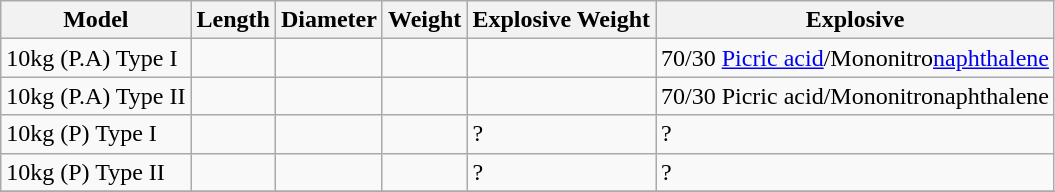<table class="wikitable">
<tr>
<th>Model</th>
<th>Length</th>
<th>Diameter</th>
<th>Weight</th>
<th>Explosive Weight</th>
<th>Explosive</th>
</tr>
<tr>
<td>10kg (P.A) Type I</td>
<td></td>
<td></td>
<td></td>
<td></td>
<td>70/30 <a href='#'>Picric acid</a>/Mononitro<a href='#'>naphthalene</a></td>
</tr>
<tr>
<td>10kg (P.A) Type II</td>
<td></td>
<td></td>
<td></td>
<td></td>
<td>70/30 Picric acid/Mononitronaphthalene</td>
</tr>
<tr>
<td>10kg (P) Type I</td>
<td></td>
<td></td>
<td></td>
<td>?</td>
<td>?</td>
</tr>
<tr>
<td>10kg (P) Type II</td>
<td></td>
<td></td>
<td></td>
<td>?</td>
<td>?</td>
</tr>
<tr>
</tr>
</table>
